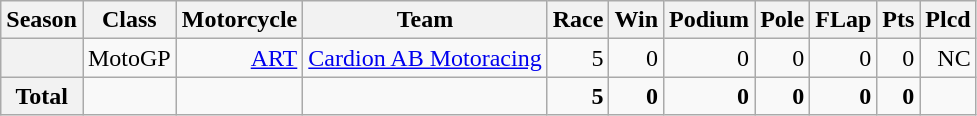<table class="wikitable" style=text-align:right>
<tr>
<th>Season</th>
<th>Class</th>
<th>Motorcycle</th>
<th>Team</th>
<th>Race</th>
<th>Win</th>
<th>Podium</th>
<th>Pole</th>
<th>FLap</th>
<th>Pts</th>
<th>Plcd</th>
</tr>
<tr>
<th></th>
<td>MotoGP</td>
<td><a href='#'>ART</a></td>
<td><a href='#'>Cardion AB Motoracing</a></td>
<td>5</td>
<td>0</td>
<td>0</td>
<td>0</td>
<td>0</td>
<td>0</td>
<td>NC</td>
</tr>
<tr>
<th>Total</th>
<td></td>
<td></td>
<td></td>
<td><strong>5</strong></td>
<td><strong>0</strong></td>
<td><strong>0</strong></td>
<td><strong>0</strong></td>
<td><strong>0</strong></td>
<td><strong>0</strong></td>
<td></td>
</tr>
</table>
